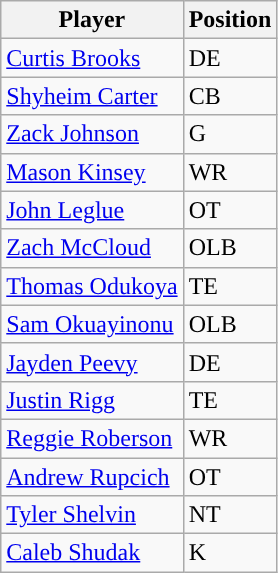<table class="wikitable sortable">
<tr>
<th>Player</th>
<th>Position</th>
</tr>
<tr>
<td><a href='#'>Curtis Brooks</a></td>
<td>DE</td>
</tr>
<tr>
<td><a href='#'>Shyheim Carter</a></td>
<td>CB</td>
</tr>
<tr>
<td><a href='#'>Zack Johnson</a></td>
<td>G</td>
</tr>
<tr>
<td><a href='#'>Mason Kinsey</a></td>
<td>WR</td>
</tr>
<tr>
<td><a href='#'>John Leglue</a></td>
<td>OT</td>
</tr>
<tr>
<td><a href='#'>Zach McCloud</a></td>
<td>OLB</td>
</tr>
<tr>
<td><a href='#'>Thomas Odukoya</a></td>
<td>TE</td>
</tr>
<tr>
<td><a href='#'>Sam Okuayinonu</a></td>
<td>OLB</td>
</tr>
<tr>
<td><a href='#'>Jayden Peevy</a></td>
<td>DE</td>
</tr>
<tr>
<td><a href='#'>Justin Rigg</a></td>
<td>TE</td>
</tr>
<tr>
<td><a href='#'>Reggie Roberson</a></td>
<td>WR</td>
</tr>
<tr>
<td><a href='#'>Andrew Rupcich</a></td>
<td>OT</td>
</tr>
<tr>
<td><a href='#'>Tyler Shelvin</a></td>
<td>NT</td>
</tr>
<tr>
<td><a href='#'>Caleb Shudak</a></td>
<td>K</td>
</tr>
</table>
